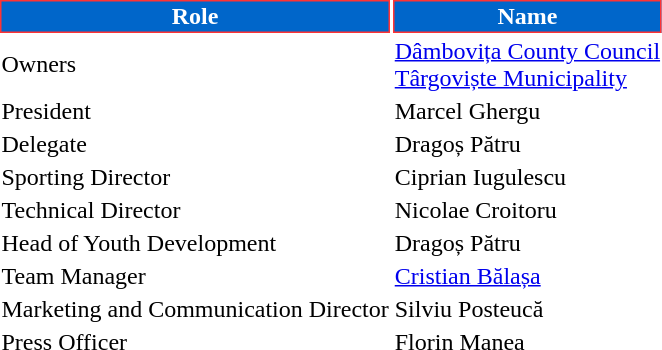<table class="toccolours">
<tr>
<th style="background:#0066ca;color:#ffffff;border:1px solid #ff3334">Role</th>
<th style="background:#0066ca;color:#ffffff;border:1px solid #ff3334">Name</th>
</tr>
<tr>
<td>Owners</td>
<td> <a href='#'>Dâmbovița County Council</a><br>  <a href='#'>Târgoviște Municipality</a></td>
</tr>
<tr>
<td>President</td>
<td> Marcel Ghergu</td>
</tr>
<tr>
<td>Delegate</td>
<td> Dragoș Pătru</td>
</tr>
<tr>
<td>Sporting Director</td>
<td> Ciprian Iugulescu</td>
</tr>
<tr>
<td>Technical Director</td>
<td> Nicolae Croitoru</td>
</tr>
<tr>
<td>Head of Youth Development</td>
<td> Dragoș Pătru</td>
</tr>
<tr>
<td>Team Manager</td>
<td> <a href='#'>Cristian Bălașa</a></td>
</tr>
<tr>
<td>Marketing and Communication Director</td>
<td> Silviu Posteucă</td>
</tr>
<tr>
<td>Press Officer</td>
<td> Florin Manea</td>
</tr>
</table>
